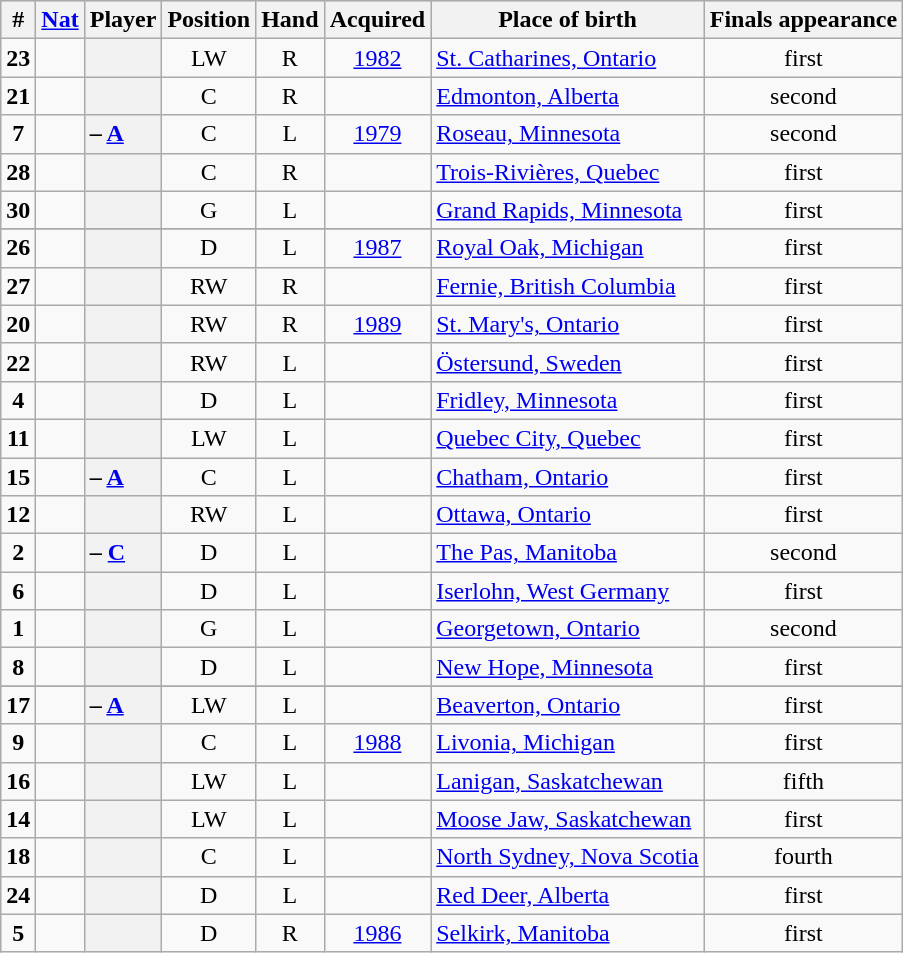<table class="sortable wikitable plainrowheaders" style="text-align:center;">
<tr style="background:#ddd;">
<th scope="col">#</th>
<th scope="col"><a href='#'>Nat</a></th>
<th scope="col">Player</th>
<th scope="col">Position</th>
<th scope="col">Hand</th>
<th scope="col">Acquired</th>
<th scope="col" class="unsortable">Place of birth</th>
<th scope="col" class="unsortable">Finals appearance</th>
</tr>
<tr>
<td><strong>23</strong></td>
<td></td>
<th scope="row" style="text-align:left;"></th>
<td>LW</td>
<td>R</td>
<td><a href='#'>1982</a></td>
<td style="text-align:left;"><a href='#'>St. Catharines, Ontario</a></td>
<td>first</td>
</tr>
<tr>
<td><strong>21</strong></td>
<td></td>
<th scope="row" style="text-align:left;"></th>
<td>C</td>
<td>R</td>
<td></td>
<td style="text-align:left;"><a href='#'>Edmonton, Alberta</a></td>
<td>second </td>
</tr>
<tr>
<td><strong>7</strong></td>
<td></td>
<th scope="row" style="text-align:left;"> – <strong><a href='#'>A</a></strong></th>
<td>C</td>
<td>L</td>
<td><a href='#'>1979</a></td>
<td style="text-align:left;"><a href='#'>Roseau, Minnesota</a></td>
<td>second </td>
</tr>
<tr>
<td><strong>28</strong></td>
<td></td>
<th scope="row" style="text-align:left;"></th>
<td>C</td>
<td>R</td>
<td></td>
<td style="text-align:left;"><a href='#'>Trois-Rivières, Quebec</a></td>
<td>first</td>
</tr>
<tr>
<td><strong>30</strong></td>
<td></td>
<th scope="row" style="text-align:left;"></th>
<td>G</td>
<td>L</td>
<td></td>
<td style="text-align:left;"><a href='#'>Grand Rapids, Minnesota</a></td>
<td>first</td>
</tr>
<tr>
</tr>
<tr>
<td><strong>26</strong></td>
<td></td>
<th scope="row" style="text-align:left;"></th>
<td>D</td>
<td>L</td>
<td><a href='#'>1987</a></td>
<td style="text-align:left;"><a href='#'>Royal Oak, Michigan</a></td>
<td>first</td>
</tr>
<tr>
<td><strong>27</strong></td>
<td></td>
<th scope="row" style="text-align:left;"></th>
<td>RW</td>
<td>R</td>
<td></td>
<td style="text-align:left;"><a href='#'>Fernie, British Columbia</a></td>
<td>first</td>
</tr>
<tr>
<td><strong>20</strong></td>
<td></td>
<th scope="row" style="text-align:left;"></th>
<td>RW</td>
<td>R</td>
<td><a href='#'>1989</a></td>
<td style="text-align:left;"><a href='#'>St. Mary's, Ontario</a></td>
<td>first</td>
</tr>
<tr>
<td><strong>22</strong></td>
<td></td>
<th scope="row" style="text-align:left;"></th>
<td>RW</td>
<td>L</td>
<td></td>
<td style="text-align:left;"><a href='#'>Östersund, Sweden</a></td>
<td>first</td>
</tr>
<tr>
<td><strong>4</strong></td>
<td></td>
<th scope="row" style="text-align:left;"></th>
<td>D</td>
<td>L</td>
<td></td>
<td style="text-align:left;"><a href='#'>Fridley, Minnesota</a></td>
<td>first</td>
</tr>
<tr>
<td><strong>11</strong></td>
<td></td>
<th scope="row" style="text-align:left;"></th>
<td>LW</td>
<td>L</td>
<td></td>
<td style="text-align:left;"><a href='#'>Quebec City, Quebec</a></td>
<td>first</td>
</tr>
<tr>
<td><strong>15</strong></td>
<td></td>
<th scope="row" style="text-align:left;"> – <strong><a href='#'>A</a></strong></th>
<td>C</td>
<td>L</td>
<td></td>
<td style="text-align:left;"><a href='#'>Chatham, Ontario</a></td>
<td>first</td>
</tr>
<tr>
<td><strong>12</strong></td>
<td></td>
<th scope="row" style="text-align:left;"></th>
<td>RW</td>
<td>L</td>
<td></td>
<td style="text-align:left;"><a href='#'>Ottawa, Ontario</a></td>
<td>first</td>
</tr>
<tr>
<td><strong>2</strong></td>
<td></td>
<th scope="row" style="text-align:left;"> – <strong><a href='#'>C</a></strong></th>
<td>D</td>
<td>L</td>
<td></td>
<td style="text-align:left;"><a href='#'>The Pas, Manitoba</a></td>
<td>second </td>
</tr>
<tr>
<td><strong>6</strong></td>
<td></td>
<th scope="row" style="text-align:left;"></th>
<td>D</td>
<td>L</td>
<td></td>
<td style="text-align:left;"><a href='#'>Iserlohn, West Germany</a></td>
<td>first</td>
</tr>
<tr>
<td><strong>1</strong></td>
<td></td>
<th scope="row" style="text-align:left;"></th>
<td>G</td>
<td>L</td>
<td></td>
<td style="text-align:left;"><a href='#'>Georgetown, Ontario</a></td>
<td>second </td>
</tr>
<tr>
<td><strong>8</strong></td>
<td></td>
<th scope="row" style="text-align:left;"></th>
<td>D</td>
<td>L</td>
<td></td>
<td style="text-align:left;"><a href='#'>New Hope, Minnesota</a></td>
<td>first</td>
</tr>
<tr>
</tr>
<tr>
<td><strong>17</strong></td>
<td></td>
<th scope="row" style="text-align:left;"> – <strong><a href='#'>A</a></strong></th>
<td>LW</td>
<td>L</td>
<td></td>
<td style="text-align:left;"><a href='#'>Beaverton, Ontario</a></td>
<td>first</td>
</tr>
<tr>
<td><strong>9</strong></td>
<td></td>
<th scope="row" style="text-align:left;"></th>
<td>C</td>
<td>L</td>
<td><a href='#'>1988</a></td>
<td style="text-align:left;"><a href='#'>Livonia, Michigan</a></td>
<td>first</td>
</tr>
<tr>
<td><strong>16</strong></td>
<td></td>
<th scope="row" style="text-align:left;"></th>
<td>LW</td>
<td>L</td>
<td></td>
<td style="text-align:left;"><a href='#'>Lanigan, Saskatchewan</a></td>
<td>fifth </td>
</tr>
<tr>
<td><strong>14</strong></td>
<td></td>
<th scope="row" style="text-align:left;"></th>
<td>LW</td>
<td>L</td>
<td></td>
<td style="text-align:left;"><a href='#'>Moose Jaw, Saskatchewan</a></td>
<td>first</td>
</tr>
<tr>
<td><strong>18</strong></td>
<td></td>
<th scope="row" style="text-align:left;"></th>
<td>C</td>
<td>L</td>
<td></td>
<td style="text-align:left;"><a href='#'>North Sydney, Nova Scotia</a></td>
<td>fourth </td>
</tr>
<tr>
<td><strong>24</strong></td>
<td></td>
<th scope="row" style="text-align:left;"></th>
<td>D</td>
<td>L</td>
<td></td>
<td style="text-align:left;"><a href='#'>Red Deer, Alberta</a></td>
<td>first</td>
</tr>
<tr>
<td><strong>5</strong></td>
<td></td>
<th scope="row" style="text-align:left;"></th>
<td>D</td>
<td>R</td>
<td><a href='#'>1986</a></td>
<td style="text-align:left;"><a href='#'>Selkirk, Manitoba</a></td>
<td>first</td>
</tr>
</table>
